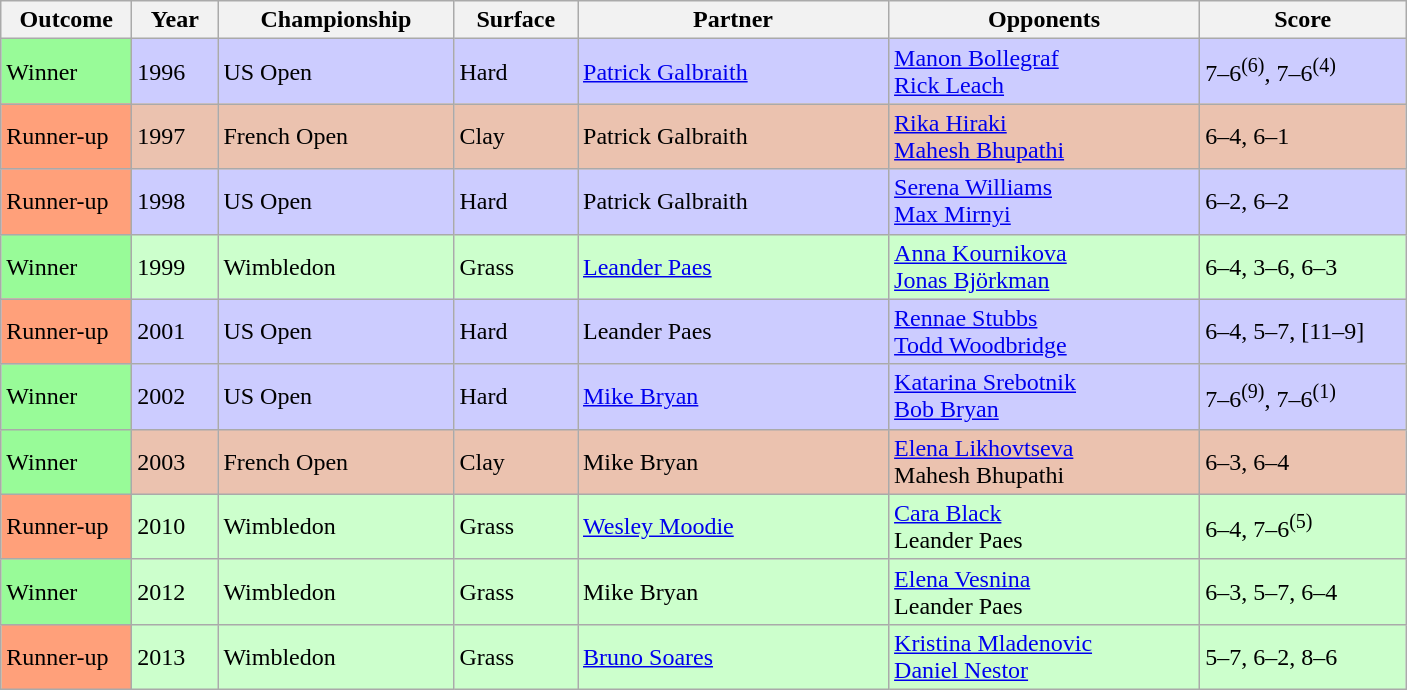<table class="sortable wikitable">
<tr>
<th width="80">Outcome</th>
<th width="50">Year</th>
<th style="width:150px;">Championship</th>
<th width="75">Surface</th>
<th style="width:200px;">Partner</th>
<th style="width:200px;">Opponents</th>
<th style="width:130px;">Score</th>
</tr>
<tr style="background:#ccf;">
<td style="background:#98fb98;">Winner</td>
<td>1996</td>
<td>US Open</td>
<td>Hard</td>
<td> <a href='#'>Patrick Galbraith</a></td>
<td> <a href='#'>Manon Bollegraf</a> <br>  <a href='#'>Rick Leach</a></td>
<td>7–6<sup>(6)</sup>, 7–6<sup>(4)</sup></td>
</tr>
<tr style="background:#ebc2af;">
<td style="background:#ffa07a;">Runner-up</td>
<td>1997</td>
<td>French Open</td>
<td>Clay</td>
<td> Patrick Galbraith</td>
<td> <a href='#'>Rika Hiraki</a> <br>  <a href='#'>Mahesh Bhupathi</a></td>
<td>6–4, 6–1</td>
</tr>
<tr style="background:#ccf;">
<td style="background:#ffa07a;">Runner-up</td>
<td>1998</td>
<td>US Open</td>
<td>Hard</td>
<td> Patrick Galbraith</td>
<td> <a href='#'>Serena Williams</a> <br>  <a href='#'>Max Mirnyi</a></td>
<td>6–2, 6–2</td>
</tr>
<tr style="background:#cfc;">
<td style="background:#98fb98;">Winner</td>
<td>1999</td>
<td>Wimbledon</td>
<td>Grass</td>
<td> <a href='#'>Leander Paes</a></td>
<td> <a href='#'>Anna Kournikova</a> <br>  <a href='#'>Jonas Björkman</a></td>
<td>6–4, 3–6, 6–3</td>
</tr>
<tr style="background:#ccf;">
<td style="background:#ffa07a;">Runner-up</td>
<td>2001</td>
<td>US Open</td>
<td>Hard</td>
<td> Leander Paes</td>
<td> <a href='#'>Rennae Stubbs</a> <br>  <a href='#'>Todd Woodbridge</a></td>
<td>6–4, 5–7, [11–9]</td>
</tr>
<tr style="background:#ccf;">
<td style="background:#98fb98;">Winner</td>
<td>2002</td>
<td>US Open</td>
<td>Hard</td>
<td> <a href='#'>Mike Bryan</a></td>
<td> <a href='#'>Katarina Srebotnik</a> <br>  <a href='#'>Bob Bryan</a></td>
<td>7–6<sup>(9)</sup>, 7–6<sup>(1)</sup></td>
</tr>
<tr style="background:#ebc2af;">
<td style="background:#98fb98;">Winner</td>
<td>2003</td>
<td>French Open</td>
<td>Clay</td>
<td> Mike Bryan</td>
<td> <a href='#'>Elena Likhovtseva</a> <br>  Mahesh Bhupathi</td>
<td>6–3, 6–4</td>
</tr>
<tr style="background:#cfc;">
<td style="background:#ffa07a;">Runner-up</td>
<td>2010</td>
<td>Wimbledon</td>
<td>Grass</td>
<td> <a href='#'>Wesley Moodie</a></td>
<td> <a href='#'>Cara Black</a> <br>  Leander Paes</td>
<td>6–4, 7–6<sup>(5)</sup></td>
</tr>
<tr style="background:#cfc;">
<td style="background:#98fb98;">Winner</td>
<td>2012</td>
<td>Wimbledon</td>
<td>Grass</td>
<td> Mike Bryan</td>
<td> <a href='#'>Elena Vesnina</a> <br>  Leander Paes</td>
<td>6–3, 5–7, 6–4</td>
</tr>
<tr style="background:#cfc;">
<td style="background:#ffa07a;">Runner-up</td>
<td>2013</td>
<td>Wimbledon</td>
<td>Grass</td>
<td> <a href='#'>Bruno Soares</a></td>
<td> <a href='#'>Kristina Mladenovic</a> <br>  <a href='#'>Daniel Nestor</a></td>
<td>5–7, 6–2, 8–6</td>
</tr>
</table>
